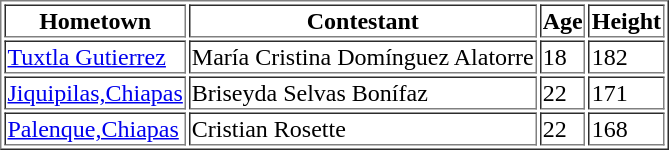<table border="1">
<tr>
<th>Hometown</th>
<th>Contestant</th>
<th>Age</th>
<th>Height</th>
</tr>
<tr>
<td><a href='#'>Tuxtla Gutierrez</a></td>
<td>María Cristina Domínguez Alatorre</td>
<td>18</td>
<td>182</td>
</tr>
<tr>
<td><a href='#'>Jiquipilas,Chiapas</a></td>
<td>Briseyda Selvas Bonífaz</td>
<td>22</td>
<td>171</td>
</tr>
<tr>
<td><a href='#'>Palenque,Chiapas</a></td>
<td>Cristian Rosette</td>
<td>22</td>
<td>168</td>
</tr>
</table>
